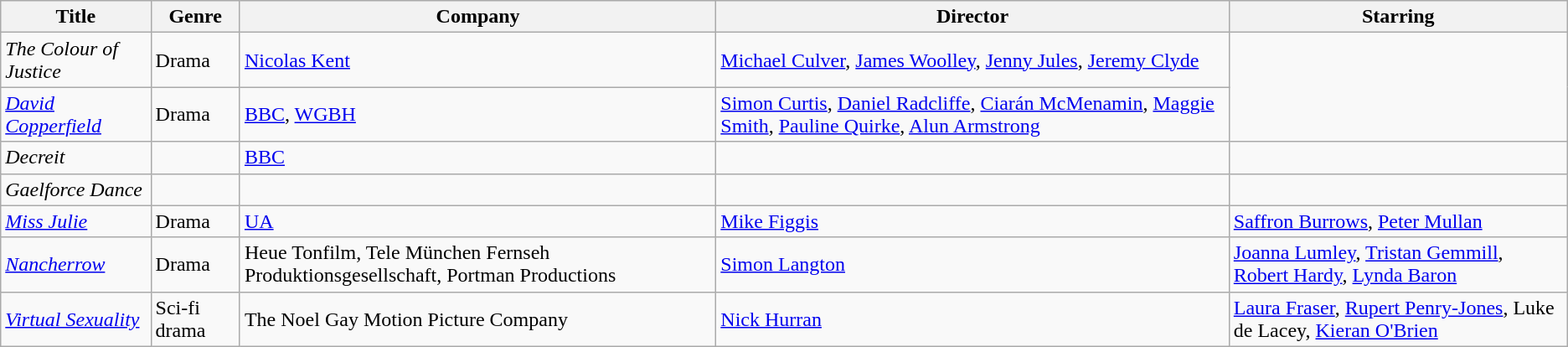<table class="wikitable unsortable">
<tr>
<th>Title</th>
<th>Genre</th>
<th>Company</th>
<th>Director</th>
<th>Starring</th>
</tr>
<tr>
<td><em>The Colour of Justice</em></td>
<td>Drama</td>
<td><a href='#'>Nicolas Kent</a></td>
<td><a href='#'>Michael Culver</a>, <a href='#'>James Woolley</a>, <a href='#'>Jenny Jules</a>, <a href='#'>Jeremy Clyde</a></td>
</tr>
<tr>
<td><em><a href='#'>David Copperfield</a></em></td>
<td>Drama</td>
<td><a href='#'>BBC</a>, <a href='#'>WGBH</a></td>
<td><a href='#'>Simon Curtis</a>, <a href='#'>Daniel Radcliffe</a>, <a href='#'>Ciarán McMenamin</a>, <a href='#'>Maggie Smith</a>, <a href='#'>Pauline Quirke</a>, <a href='#'>Alun Armstrong</a></td>
</tr>
<tr>
<td><em>Decreit</em></td>
<td></td>
<td><a href='#'>BBC</a></td>
<td></td>
<td></td>
</tr>
<tr>
<td><em>Gaelforce Dance</em></td>
<td></td>
<td></td>
<td></td>
<td></td>
</tr>
<tr>
<td><em><a href='#'>Miss Julie</a></em></td>
<td>Drama</td>
<td><a href='#'>UA</a></td>
<td><a href='#'>Mike Figgis</a></td>
<td><a href='#'>Saffron Burrows</a>, <a href='#'>Peter Mullan</a></td>
</tr>
<tr>
<td><em><a href='#'>Nancherrow</a></em></td>
<td>Drama</td>
<td>Heue Tonfilm, Tele München Fernseh Produktionsgesellschaft, Portman Productions</td>
<td><a href='#'>Simon Langton</a></td>
<td><a href='#'>Joanna Lumley</a>, <a href='#'>Tristan Gemmill</a>, <a href='#'>Robert Hardy</a>, <a href='#'>Lynda Baron</a></td>
</tr>
<tr>
<td><em><a href='#'>Virtual Sexuality</a></em></td>
<td>Sci-fi drama</td>
<td>The Noel Gay Motion Picture Company</td>
<td><a href='#'>Nick Hurran</a></td>
<td><a href='#'>Laura Fraser</a>, <a href='#'>Rupert Penry-Jones</a>, Luke de Lacey, <a href='#'>Kieran O'Brien</a></td>
</tr>
</table>
